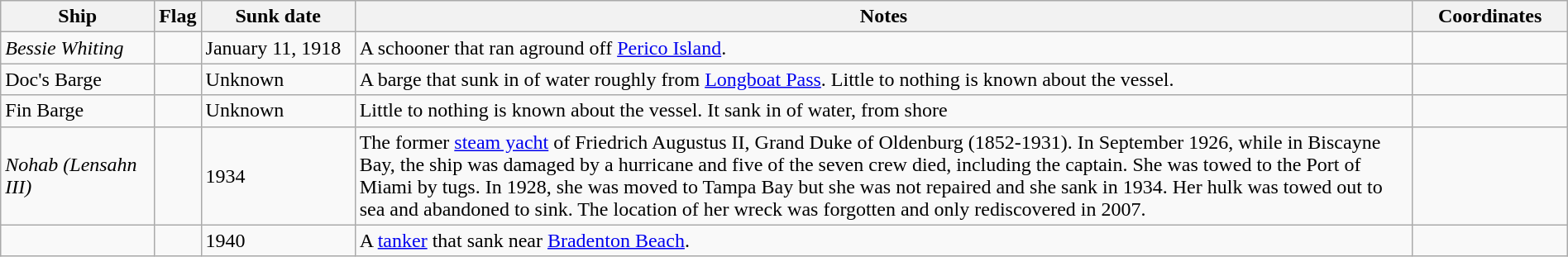<table class=wikitable | style = "width:100%">
<tr>
<th style="width:10%">Ship</th>
<th>Flag</th>
<th style="width:10%">Sunk date</th>
<th style="width:70%">Notes</th>
<th style="width:10%">Coordinates</th>
</tr>
<tr>
<td><em>Bessie Whiting</em></td>
<td></td>
<td>January 11, 1918</td>
<td>A schooner that ran aground off <a href='#'>Perico Island</a>.</td>
<td></td>
</tr>
<tr>
<td>Doc's Barge</td>
<td></td>
<td>Unknown</td>
<td>A barge that sunk in  of water roughly  from <a href='#'>Longboat Pass</a>. Little to nothing is known about the vessel.</td>
<td></td>
</tr>
<tr>
<td>Fin Barge</td>
<td></td>
<td>Unknown</td>
<td>Little to nothing is known about the vessel. It sank in  of water,  from shore</td>
<td></td>
</tr>
<tr>
<td><em>Nohab (Lensahn III)</em></td>
<td></td>
<td>1934</td>
<td>The former <a href='#'>steam yacht</a> of Friedrich Augustus II, Grand Duke of Oldenburg (1852-1931). In September 1926, while in Biscayne Bay, the ship was damaged by a hurricane and five of the seven crew died, including the captain. She was towed to the Port of Miami by tugs. In 1928, she was moved to Tampa Bay but she was not repaired and she sank in 1934. Her hulk was towed  out to sea and abandoned to sink. The location of her wreck was forgotten and only rediscovered in 2007.</td>
<td></td>
</tr>
<tr>
<td></td>
<td></td>
<td>1940</td>
<td>A <a href='#'>tanker</a> that sank near <a href='#'>Bradenton Beach</a>.</td>
<td></td>
</tr>
</table>
